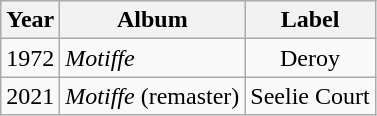<table class="wikitable">
<tr>
<th>Year</th>
<th>Album</th>
<th>Label</th>
</tr>
<tr>
<td>1972</td>
<td><em>Motiffe</em></td>
<td style="text-align:center;">Deroy</td>
</tr>
<tr>
<td>2021</td>
<td><em>Motiffe</em> (remaster)</td>
<td style="text-align:center;">Seelie Court</td>
</tr>
</table>
